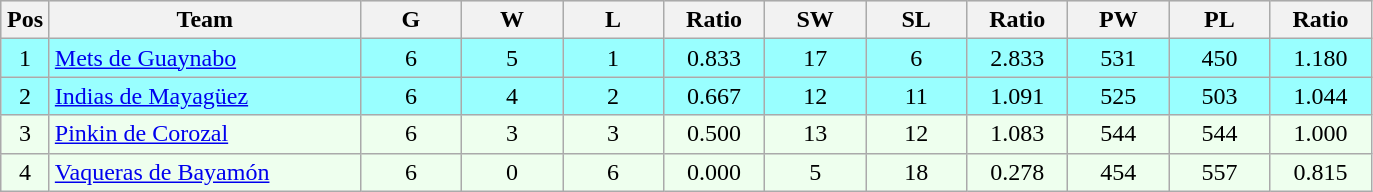<table class=wikitable style="text-align:center">
<tr bgcolor="#DCDCDC">
<th width="25">Pos</th>
<th width="200">Team</th>
<th width="60">G</th>
<th width="60">W</th>
<th width="60">L</th>
<th width="60">Ratio</th>
<th width="60">SW</th>
<th width="60">SL</th>
<th width="60">Ratio</th>
<th width="60">PW</th>
<th width="60">PL</th>
<th width="60">Ratio</th>
</tr>
<tr bgcolor=#99FFFF>
<td>1</td>
<td align=left><a href='#'>Mets de Guaynabo</a></td>
<td>6</td>
<td>5</td>
<td>1</td>
<td>0.833</td>
<td>17</td>
<td>6</td>
<td>2.833</td>
<td>531</td>
<td>450</td>
<td>1.180</td>
</tr>
<tr bgcolor=#99FFFF>
<td>2</td>
<td align=left><a href='#'>Indias de Mayagüez</a></td>
<td>6</td>
<td>4</td>
<td>2</td>
<td>0.667</td>
<td>12</td>
<td>11</td>
<td>1.091</td>
<td>525</td>
<td>503</td>
<td>1.044</td>
</tr>
<tr bgcolor=#eeffee>
<td>3</td>
<td align=left><a href='#'>Pinkin de Corozal</a></td>
<td>6</td>
<td>3</td>
<td>3</td>
<td>0.500</td>
<td>13</td>
<td>12</td>
<td>1.083</td>
<td>544</td>
<td>544</td>
<td>1.000</td>
</tr>
<tr bgcolor=#eeffee>
<td>4</td>
<td align=left><a href='#'>Vaqueras de Bayamón</a></td>
<td>6</td>
<td>0</td>
<td>6</td>
<td>0.000</td>
<td>5</td>
<td>18</td>
<td>0.278</td>
<td>454</td>
<td>557</td>
<td>0.815</td>
</tr>
</table>
